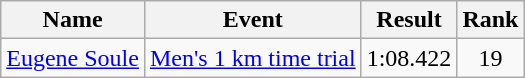<table class="wikitable sortable">
<tr>
<th>Name</th>
<th>Event</th>
<th>Result</th>
<th>Rank</th>
</tr>
<tr>
<td><a href='#'>Eugene Soule</a></td>
<td><a href='#'>Men's 1 km time trial</a></td>
<td>1:08.422</td>
<td align=center>19</td>
</tr>
</table>
